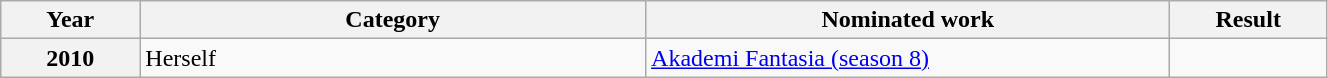<table class="wikitable plainrowheaders" style="width:70%;">
<tr>
<th scope="col" style="width:1%;">Year</th>
<th scope="col" style="width:5%;">Category</th>
<th scope="col" style="width:5%;">Nominated work</th>
<th scope="col" style="width:1%;">Result</th>
</tr>
<tr>
<th scope="row">2010</th>
<td>Herself</td>
<td><a href='#'>Akademi Fantasia (season 8)</a></td>
<td></td>
</tr>
</table>
